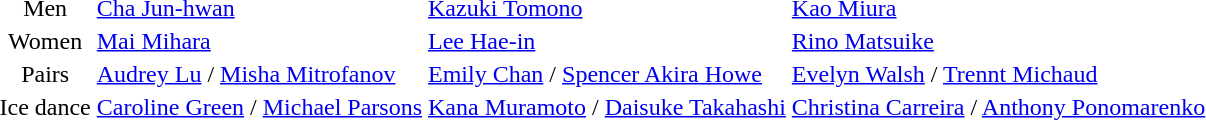<table>
<tr>
<td align=center>Men</td>
<td> <a href='#'>Cha Jun-hwan</a></td>
<td> <a href='#'>Kazuki Tomono</a></td>
<td> <a href='#'>Kao Miura</a></td>
</tr>
<tr>
<td align=center>Women</td>
<td> <a href='#'>Mai Mihara</a></td>
<td> <a href='#'>Lee Hae-in</a></td>
<td> <a href='#'>Rino Matsuike</a></td>
</tr>
<tr>
<td align=center>Pairs</td>
<td> <a href='#'>Audrey Lu</a> / <a href='#'>Misha Mitrofanov</a></td>
<td> <a href='#'>Emily Chan</a> / <a href='#'>Spencer Akira Howe</a></td>
<td> <a href='#'>Evelyn Walsh</a> / <a href='#'>Trennt Michaud</a></td>
</tr>
<tr>
<td align=center>Ice dance</td>
<td> <a href='#'>Caroline Green</a> / <a href='#'>Michael Parsons</a></td>
<td> <a href='#'>Kana Muramoto</a> / <a href='#'>Daisuke Takahashi</a></td>
<td> <a href='#'>Christina Carreira</a> / <a href='#'>Anthony Ponomarenko</a></td>
</tr>
</table>
